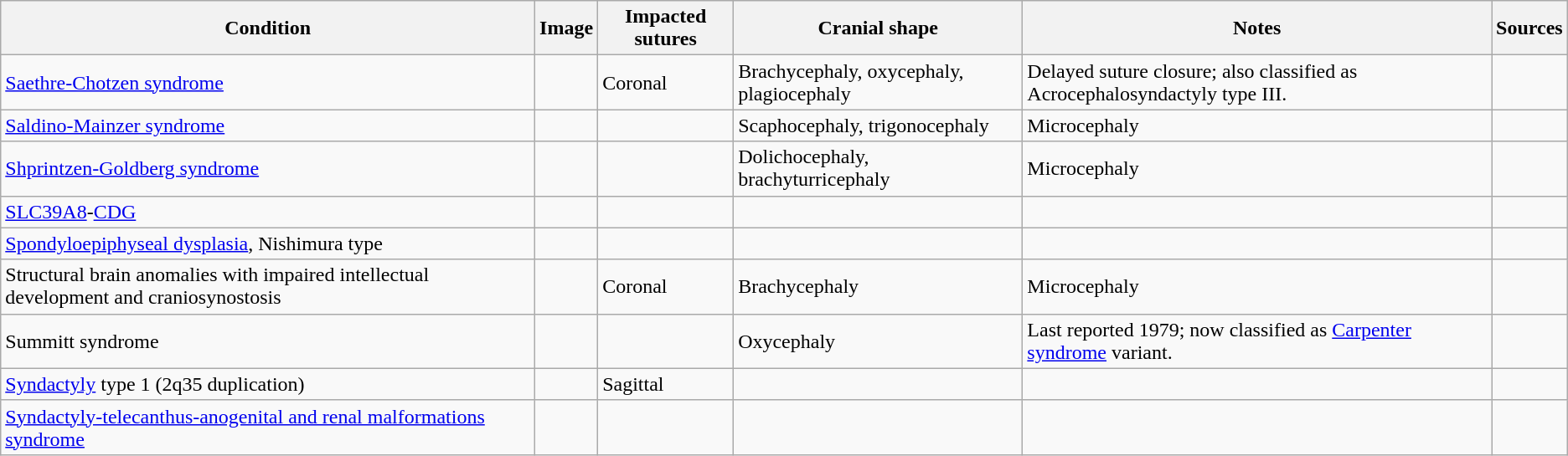<table class="wikitable sortable">
<tr>
<th>Condition</th>
<th>Image</th>
<th>Impacted sutures</th>
<th>Cranial shape</th>
<th>Notes</th>
<th>Sources</th>
</tr>
<tr>
<td><a href='#'>Saethre-Chotzen syndrome</a></td>
<td></td>
<td>Coronal</td>
<td>Brachycephaly, oxycephaly, plagiocephaly</td>
<td>Delayed suture closure; also classified as Acrocephalosyndactyly type III.</td>
<td></td>
</tr>
<tr>
<td><a href='#'>Saldino-Mainzer syndrome</a></td>
<td></td>
<td></td>
<td>Scaphocephaly, trigonocephaly</td>
<td>Microcephaly</td>
<td></td>
</tr>
<tr>
<td><a href='#'>Shprintzen-Goldberg syndrome</a></td>
<td></td>
<td></td>
<td>Dolichocephaly, brachyturricephaly</td>
<td>Microcephaly</td>
<td></td>
</tr>
<tr>
<td><a href='#'>SLC39A8</a>-<a href='#'>CDG</a></td>
<td></td>
<td></td>
<td></td>
<td></td>
<td></td>
</tr>
<tr>
<td><a href='#'>Spondyloepiphyseal dysplasia</a>, Nishimura type</td>
<td></td>
<td></td>
<td></td>
<td></td>
<td></td>
</tr>
<tr>
<td>Structural brain anomalies with impaired intellectual development and craniosynostosis</td>
<td></td>
<td>Coronal</td>
<td>Brachycephaly</td>
<td>Microcephaly</td>
<td></td>
</tr>
<tr>
<td>Summitt syndrome</td>
<td></td>
<td></td>
<td>Oxycephaly</td>
<td>Last reported 1979; now classified as <a href='#'>Carpenter syndrome</a> variant.</td>
<td></td>
</tr>
<tr>
<td><a href='#'>Syndactyly</a> type 1 (2q35 duplication)</td>
<td></td>
<td>Sagittal</td>
<td></td>
<td></td>
<td></td>
</tr>
<tr>
<td><a href='#'>Syndactyly-telecanthus-anogenital and renal malformations syndrome</a></td>
<td></td>
<td></td>
<td></td>
<td></td>
<td></td>
</tr>
</table>
